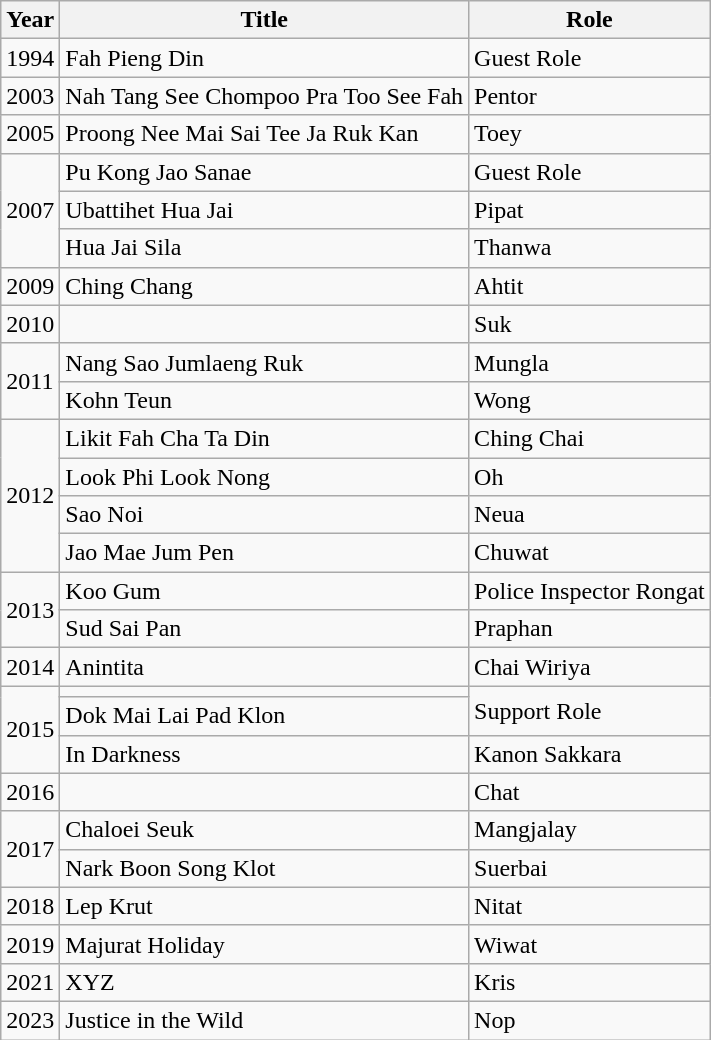<table class="wikitable">
<tr>
<th>Year</th>
<th>Title</th>
<th>Role</th>
</tr>
<tr>
<td>1994</td>
<td>Fah Pieng Din</td>
<td>Guest Role</td>
</tr>
<tr>
<td>2003</td>
<td>Nah Tang See Chompoo Pra Too See Fah</td>
<td>Pentor</td>
</tr>
<tr>
<td>2005</td>
<td>Proong Nee Mai Sai Tee Ja Ruk Kan</td>
<td>Toey</td>
</tr>
<tr>
<td rowspan = "3">2007</td>
<td>Pu Kong Jao Sanae</td>
<td>Guest Role</td>
</tr>
<tr>
<td>Ubattihet Hua Jai</td>
<td>Pipat</td>
</tr>
<tr>
<td>Hua Jai Sila</td>
<td>Thanwa</td>
</tr>
<tr>
<td>2009</td>
<td>Ching Chang</td>
<td>Ahtit</td>
</tr>
<tr>
<td>2010</td>
<td></td>
<td>Suk</td>
</tr>
<tr>
<td rowspan = "2">2011</td>
<td>Nang Sao Jumlaeng Ruk</td>
<td>Mungla</td>
</tr>
<tr>
<td>Kohn Teun</td>
<td>Wong</td>
</tr>
<tr>
<td rowspan = "4">2012</td>
<td>Likit Fah Cha Ta Din</td>
<td>Ching Chai</td>
</tr>
<tr>
<td>Look Phi Look Nong</td>
<td>Oh</td>
</tr>
<tr>
<td>Sao Noi</td>
<td>Neua</td>
</tr>
<tr>
<td>Jao Mae Jum Pen</td>
<td>Chuwat</td>
</tr>
<tr>
<td rowspan = "2">2013</td>
<td>Koo Gum</td>
<td>Police Inspector Rongat</td>
</tr>
<tr>
<td>Sud Sai Pan</td>
<td>Praphan</td>
</tr>
<tr>
<td>2014</td>
<td>Anintita</td>
<td>Chai Wiriya</td>
</tr>
<tr>
<td rowspan = "3">2015</td>
<td></td>
<td rowspan = "2">Support Role</td>
</tr>
<tr>
<td>Dok Mai Lai Pad Klon</td>
</tr>
<tr>
<td>In Darkness</td>
<td>Kanon Sakkara</td>
</tr>
<tr>
<td>2016</td>
<td></td>
<td>Chat</td>
</tr>
<tr>
<td rowspan = "2">2017</td>
<td>Chaloei Seuk</td>
<td>Mangjalay</td>
</tr>
<tr>
<td>Nark Boon Song Klot</td>
<td>Suerbai</td>
</tr>
<tr>
<td>2018</td>
<td>Lep Krut</td>
<td>Nitat</td>
</tr>
<tr>
<td>2019</td>
<td>Majurat Holiday</td>
<td>Wiwat</td>
</tr>
<tr>
<td>2021</td>
<td>XYZ</td>
<td>Kris</td>
</tr>
<tr>
<td>2023</td>
<td>Justice in the Wild</td>
<td>Nop</td>
</tr>
</table>
